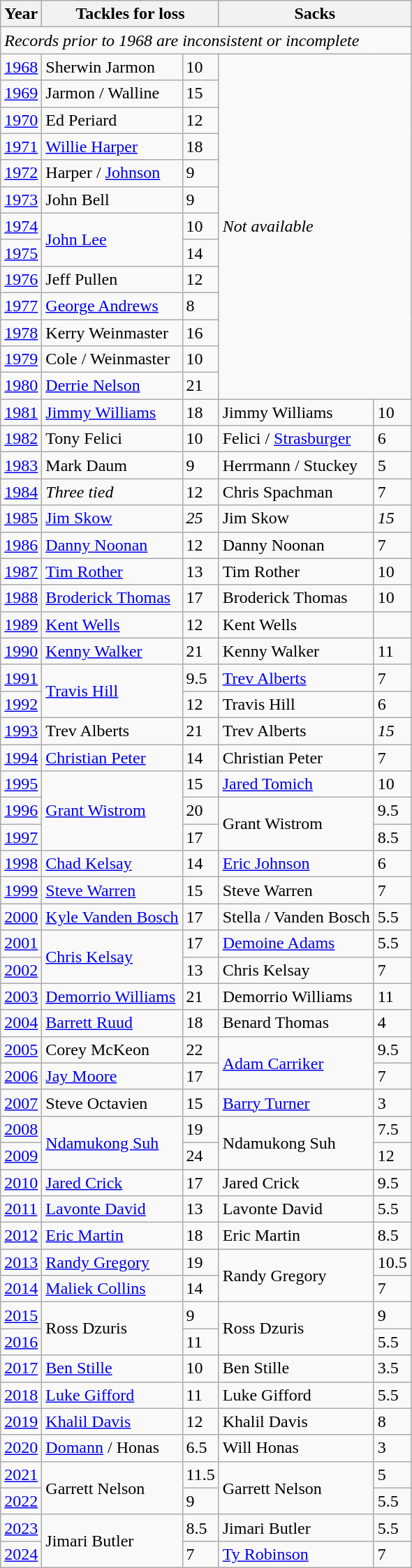<table class=wikitable>
<tr>
<th>Year</th>
<th colspan=2>Tackles for loss</th>
<th colspan=2>Sacks</th>
</tr>
<tr>
<td colspan=5><em>Records prior to 1968 are inconsistent or incomplete</em></td>
</tr>
<tr>
<td><a href='#'>1968</a></td>
<td>Sherwin Jarmon</td>
<td>10</td>
<td rowspan=13 colspan=2><em>Not available</em></td>
</tr>
<tr>
<td><a href='#'>1969</a></td>
<td>Jarmon / Walline</td>
<td>15</td>
</tr>
<tr>
<td><a href='#'>1970</a></td>
<td>Ed Periard</td>
<td>12</td>
</tr>
<tr>
<td><a href='#'>1971</a></td>
<td><a href='#'>Willie Harper</a></td>
<td>18</td>
</tr>
<tr>
<td><a href='#'>1972</a></td>
<td>Harper / <a href='#'>Johnson</a></td>
<td>9</td>
</tr>
<tr>
<td><a href='#'>1973</a></td>
<td>John Bell</td>
<td>9</td>
</tr>
<tr>
<td><a href='#'>1974</a></td>
<td rowspan=2><a href='#'>John Lee</a></td>
<td>10</td>
</tr>
<tr>
<td><a href='#'>1975</a></td>
<td>14</td>
</tr>
<tr>
<td><a href='#'>1976</a></td>
<td>Jeff Pullen</td>
<td>12</td>
</tr>
<tr>
<td><a href='#'>1977</a></td>
<td><a href='#'>George Andrews</a></td>
<td>8</td>
</tr>
<tr>
<td><a href='#'>1978</a></td>
<td>Kerry Weinmaster</td>
<td>16</td>
</tr>
<tr>
<td><a href='#'>1979</a></td>
<td>Cole / Weinmaster</td>
<td>10</td>
</tr>
<tr>
<td><a href='#'>1980</a></td>
<td><a href='#'>Derrie Nelson</a></td>
<td>21</td>
</tr>
<tr>
<td><a href='#'>1981</a></td>
<td><a href='#'>Jimmy Williams</a></td>
<td>18</td>
<td>Jimmy Williams</td>
<td>10</td>
</tr>
<tr>
<td><a href='#'>1982</a></td>
<td>Tony Felici</td>
<td>10</td>
<td>Felici / <a href='#'>Strasburger</a></td>
<td>6</td>
</tr>
<tr>
<td><a href='#'>1983</a></td>
<td>Mark Daum</td>
<td>9</td>
<td>Herrmann / Stuckey</td>
<td>5</td>
</tr>
<tr>
<td><a href='#'>1984</a></td>
<td><em>Three tied</em></td>
<td>12</td>
<td>Chris Spachman</td>
<td>7</td>
</tr>
<tr>
<td><a href='#'>1985</a></td>
<td><a href='#'>Jim Skow</a></td>
<td><em>25</em></td>
<td>Jim Skow</td>
<td><em>15</em></td>
</tr>
<tr>
<td><a href='#'>1986</a></td>
<td><a href='#'>Danny Noonan</a></td>
<td>12</td>
<td>Danny Noonan</td>
<td>7</td>
</tr>
<tr>
<td><a href='#'>1987</a></td>
<td><a href='#'>Tim Rother</a></td>
<td>13</td>
<td>Tim Rother</td>
<td>10</td>
</tr>
<tr>
<td><a href='#'>1988</a></td>
<td><a href='#'>Broderick Thomas</a></td>
<td>17</td>
<td>Broderick Thomas</td>
<td>10</td>
</tr>
<tr>
<td><a href='#'>1989</a></td>
<td><a href='#'>Kent Wells</a></td>
<td>12</td>
<td>Kent Wells</td>
<td></td>
</tr>
<tr>
<td><a href='#'>1990</a></td>
<td><a href='#'>Kenny Walker</a></td>
<td>21</td>
<td>Kenny Walker</td>
<td>11</td>
</tr>
<tr>
<td><a href='#'>1991</a></td>
<td rowspan=2><a href='#'>Travis Hill</a></td>
<td>9.5</td>
<td><a href='#'>Trev Alberts</a></td>
<td>7</td>
</tr>
<tr>
<td><a href='#'>1992</a></td>
<td>12</td>
<td>Travis Hill</td>
<td>6</td>
</tr>
<tr>
<td><a href='#'>1993</a></td>
<td>Trev Alberts</td>
<td>21</td>
<td>Trev Alberts</td>
<td><em>15</em></td>
</tr>
<tr>
<td><a href='#'>1994</a></td>
<td><a href='#'>Christian Peter</a></td>
<td>14</td>
<td>Christian Peter</td>
<td>7</td>
</tr>
<tr>
<td><a href='#'>1995</a></td>
<td rowspan=3><a href='#'>Grant Wistrom</a></td>
<td>15</td>
<td><a href='#'>Jared Tomich</a></td>
<td>10</td>
</tr>
<tr>
<td><a href='#'>1996</a></td>
<td>20</td>
<td rowspan=2>Grant Wistrom</td>
<td>9.5</td>
</tr>
<tr>
<td><a href='#'>1997</a></td>
<td>17</td>
<td>8.5</td>
</tr>
<tr>
<td><a href='#'>1998</a></td>
<td><a href='#'>Chad Kelsay</a></td>
<td>14</td>
<td><a href='#'>Eric Johnson</a></td>
<td>6</td>
</tr>
<tr>
<td><a href='#'>1999</a></td>
<td><a href='#'>Steve Warren</a></td>
<td>15</td>
<td>Steve Warren</td>
<td>7</td>
</tr>
<tr>
<td><a href='#'>2000</a></td>
<td><a href='#'>Kyle Vanden Bosch</a></td>
<td>17</td>
<td>Stella / Vanden Bosch</td>
<td>5.5</td>
</tr>
<tr>
<td><a href='#'>2001</a></td>
<td rowspan=2><a href='#'>Chris Kelsay</a></td>
<td>17</td>
<td><a href='#'>Demoine Adams</a></td>
<td>5.5</td>
</tr>
<tr>
<td><a href='#'>2002</a></td>
<td>13</td>
<td>Chris Kelsay</td>
<td>7</td>
</tr>
<tr>
<td><a href='#'>2003</a></td>
<td><a href='#'>Demorrio Williams</a></td>
<td>21</td>
<td>Demorrio Williams</td>
<td>11</td>
</tr>
<tr>
<td><a href='#'>2004</a></td>
<td><a href='#'>Barrett Ruud</a></td>
<td>18</td>
<td>Benard Thomas</td>
<td>4</td>
</tr>
<tr>
<td><a href='#'>2005</a></td>
<td>Corey McKeon</td>
<td>22</td>
<td rowspan=2><a href='#'>Adam Carriker</a></td>
<td>9.5</td>
</tr>
<tr>
<td><a href='#'>2006</a></td>
<td><a href='#'>Jay Moore</a></td>
<td>17</td>
<td>7</td>
</tr>
<tr>
<td><a href='#'>2007</a></td>
<td>Steve Octavien</td>
<td>15</td>
<td><a href='#'>Barry Turner</a></td>
<td>3</td>
</tr>
<tr>
<td><a href='#'>2008</a></td>
<td rowspan=2><a href='#'>Ndamukong Suh</a></td>
<td>19</td>
<td rowspan=2>Ndamukong Suh</td>
<td>7.5</td>
</tr>
<tr>
<td><a href='#'>2009</a></td>
<td>24</td>
<td>12</td>
</tr>
<tr>
<td><a href='#'>2010</a></td>
<td><a href='#'>Jared Crick</a></td>
<td>17</td>
<td>Jared Crick</td>
<td>9.5</td>
</tr>
<tr>
<td><a href='#'>2011</a></td>
<td><a href='#'>Lavonte David</a></td>
<td>13</td>
<td>Lavonte David</td>
<td>5.5</td>
</tr>
<tr>
<td><a href='#'>2012</a></td>
<td><a href='#'>Eric Martin</a></td>
<td>18</td>
<td>Eric Martin</td>
<td>8.5</td>
</tr>
<tr>
<td><a href='#'>2013</a></td>
<td><a href='#'>Randy Gregory</a></td>
<td>19</td>
<td rowspan=2>Randy Gregory</td>
<td>10.5</td>
</tr>
<tr>
<td><a href='#'>2014</a></td>
<td><a href='#'>Maliek Collins</a></td>
<td>14</td>
<td>7</td>
</tr>
<tr>
<td><a href='#'>2015</a></td>
<td rowspan=2>Ross Dzuris</td>
<td>9</td>
<td rowspan=2>Ross Dzuris</td>
<td>9</td>
</tr>
<tr>
<td><a href='#'>2016</a></td>
<td>11</td>
<td>5.5</td>
</tr>
<tr>
<td><a href='#'>2017</a></td>
<td><a href='#'>Ben Stille</a></td>
<td>10</td>
<td>Ben Stille</td>
<td>3.5</td>
</tr>
<tr>
<td><a href='#'>2018</a></td>
<td><a href='#'>Luke Gifford</a></td>
<td>11</td>
<td>Luke Gifford</td>
<td>5.5</td>
</tr>
<tr>
<td><a href='#'>2019</a></td>
<td><a href='#'>Khalil Davis</a></td>
<td>12</td>
<td>Khalil Davis</td>
<td>8</td>
</tr>
<tr>
<td><a href='#'>2020</a></td>
<td><a href='#'>Domann</a> / Honas</td>
<td>6.5</td>
<td>Will Honas</td>
<td>3</td>
</tr>
<tr>
<td><a href='#'>2021</a></td>
<td rowspan=2>Garrett Nelson</td>
<td>11.5</td>
<td rowspan=2>Garrett Nelson</td>
<td>5</td>
</tr>
<tr>
<td><a href='#'>2022</a></td>
<td>9</td>
<td>5.5</td>
</tr>
<tr>
<td><a href='#'>2023</a></td>
<td rowspan=2>Jimari Butler</td>
<td>8.5</td>
<td>Jimari Butler</td>
<td>5.5</td>
</tr>
<tr>
<td><a href='#'>2024</a></td>
<td>7</td>
<td><a href='#'>Ty Robinson</a></td>
<td>7</td>
</tr>
</table>
